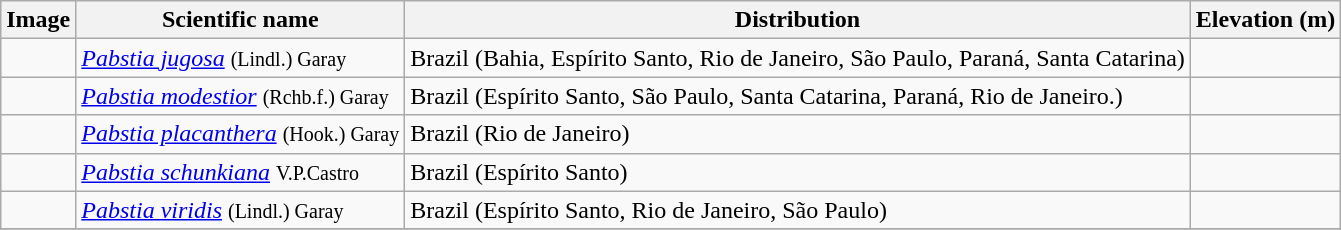<table class="wikitable">
<tr>
<th>Image</th>
<th>Scientific name</th>
<th>Distribution</th>
<th>Elevation (m)</th>
</tr>
<tr>
<td></td>
<td><em><a href='#'>Pabstia jugosa</a></em> <small>(Lindl.) Garay</small></td>
<td>Brazil (Bahia, Espírito Santo, Rio de Janeiro, São Paulo, Paraná, Santa Catarina)</td>
<td></td>
</tr>
<tr>
<td></td>
<td><em><a href='#'>Pabstia modestior</a></em> <small>(Rchb.f.) Garay</small></td>
<td>Brazil (Espírito Santo, São Paulo, Santa Catarina, Paraná, Rio de Janeiro.)</td>
<td></td>
</tr>
<tr>
<td></td>
<td><em><a href='#'>Pabstia placanthera</a></em> <small>(Hook.) Garay</small></td>
<td>Brazil (Rio de Janeiro)</td>
<td></td>
</tr>
<tr>
<td></td>
<td><em><a href='#'>Pabstia schunkiana</a></em> <small>V.P.Castro</small></td>
<td>Brazil (Espírito Santo)</td>
<td></td>
</tr>
<tr>
<td></td>
<td><em><a href='#'>Pabstia viridis</a></em> <small>(Lindl.) Garay</small></td>
<td>Brazil (Espírito Santo, Rio de Janeiro, São Paulo)</td>
<td></td>
</tr>
<tr>
</tr>
</table>
